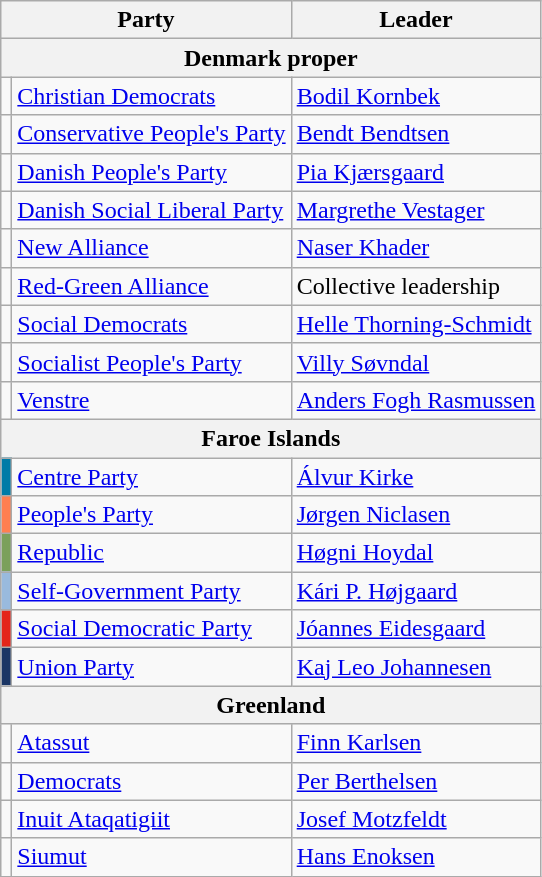<table class=wikitable>
<tr>
<th colspan=2>Party</th>
<th>Leader</th>
</tr>
<tr>
<th colspan=3>Denmark proper</th>
</tr>
<tr>
<td bgcolor=></td>
<td><a href='#'>Christian Democrats</a></td>
<td><a href='#'>Bodil Kornbek</a></td>
</tr>
<tr>
<td bgcolor=></td>
<td><a href='#'>Conservative People's Party</a></td>
<td><a href='#'>Bendt Bendtsen</a></td>
</tr>
<tr>
<td bgcolor=></td>
<td><a href='#'>Danish People's Party</a></td>
<td><a href='#'>Pia Kjærsgaard</a></td>
</tr>
<tr>
<td bgcolor=></td>
<td><a href='#'>Danish Social Liberal Party</a></td>
<td><a href='#'>Margrethe Vestager</a></td>
</tr>
<tr>
<td bgcolor=></td>
<td><a href='#'>New Alliance</a></td>
<td><a href='#'>Naser Khader</a></td>
</tr>
<tr>
<td bgcolor=></td>
<td><a href='#'>Red-Green Alliance</a></td>
<td>Collective leadership</td>
</tr>
<tr>
<td bgcolor=></td>
<td><a href='#'>Social Democrats</a></td>
<td><a href='#'>Helle Thorning-Schmidt</a></td>
</tr>
<tr>
<td bgcolor=></td>
<td><a href='#'>Socialist People's Party</a></td>
<td><a href='#'>Villy Søvndal</a></td>
</tr>
<tr>
<td bgcolor=></td>
<td><a href='#'>Venstre</a></td>
<td><a href='#'>Anders Fogh Rasmussen</a></td>
</tr>
<tr>
<th colspan=3>Faroe Islands</th>
</tr>
<tr>
<td bgcolor=#007BA7></td>
<td><a href='#'>Centre Party</a></td>
<td><a href='#'>Álvur Kirke</a></td>
</tr>
<tr>
<td bgcolor=#FF7F50></td>
<td><a href='#'>People's Party</a></td>
<td><a href='#'>Jørgen Niclasen</a></td>
</tr>
<tr>
<td bgcolor=#7BA05B></td>
<td><a href='#'>Republic</a></td>
<td><a href='#'>Høgni Hoydal</a></td>
</tr>
<tr>
<td bgcolor=#99BADD></td>
<td><a href='#'>Self-Government Party</a></td>
<td><a href='#'>Kári P. Højgaard</a></td>
</tr>
<tr>
<td bgcolor=#E4251A></td>
<td><a href='#'>Social Democratic Party</a></td>
<td><a href='#'>Jóannes Eidesgaard</a></td>
</tr>
<tr>
<td bgcolor=#1B3665></td>
<td><a href='#'>Union Party</a></td>
<td><a href='#'>Kaj Leo Johannesen</a></td>
</tr>
<tr>
<th colspan=7>Greenland</th>
</tr>
<tr>
<td bgcolor=></td>
<td><a href='#'>Atassut</a></td>
<td><a href='#'>Finn Karlsen</a></td>
</tr>
<tr>
<td bgcolor=></td>
<td><a href='#'>Democrats</a></td>
<td><a href='#'>Per Berthelsen</a></td>
</tr>
<tr>
<td bgcolor=></td>
<td><a href='#'>Inuit Ataqatigiit</a></td>
<td><a href='#'>Josef Motzfeldt</a></td>
</tr>
<tr>
<td bgcolor=></td>
<td><a href='#'>Siumut</a></td>
<td><a href='#'>Hans Enoksen</a></td>
</tr>
</table>
